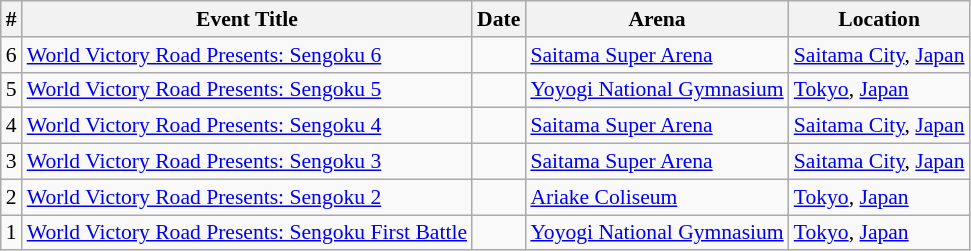<table class="sortable wikitable succession-box" style="font-size:90%;">
<tr>
<th scope="col">#</th>
<th scope="col">Event Title</th>
<th scope="col">Date</th>
<th scope="col">Arena</th>
<th scope="col">Location</th>
</tr>
<tr>
<td align=center>6</td>
<td><a href='#'>World Victory Road Presents: Sengoku 6</a></td>
<td></td>
<td><a href='#'>Saitama Super Arena</a></td>
<td><a href='#'>Saitama City</a>, <a href='#'>Japan</a></td>
</tr>
<tr>
<td align=center>5</td>
<td><a href='#'>World Victory Road Presents: Sengoku 5</a></td>
<td></td>
<td><a href='#'>Yoyogi National Gymnasium</a></td>
<td><a href='#'>Tokyo</a>, <a href='#'>Japan</a></td>
</tr>
<tr>
<td align=center>4</td>
<td><a href='#'>World Victory Road Presents: Sengoku 4</a></td>
<td></td>
<td><a href='#'>Saitama Super Arena</a></td>
<td><a href='#'>Saitama City</a>, <a href='#'>Japan</a></td>
</tr>
<tr>
<td align=center>3</td>
<td><a href='#'>World Victory Road Presents: Sengoku 3</a></td>
<td></td>
<td><a href='#'>Saitama Super Arena</a></td>
<td><a href='#'>Saitama City</a>, <a href='#'>Japan</a></td>
</tr>
<tr>
<td align=center>2</td>
<td><a href='#'>World Victory Road Presents: Sengoku 2</a></td>
<td></td>
<td><a href='#'>Ariake Coliseum</a></td>
<td><a href='#'>Tokyo</a>, <a href='#'>Japan</a></td>
</tr>
<tr>
<td align=center>1</td>
<td><a href='#'>World Victory Road Presents: Sengoku First Battle</a></td>
<td></td>
<td><a href='#'>Yoyogi National Gymnasium</a></td>
<td><a href='#'>Tokyo</a>, <a href='#'>Japan</a></td>
</tr>
</table>
